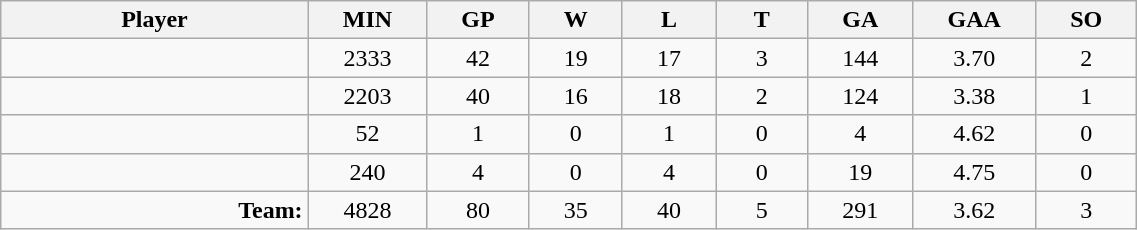<table class="wikitable sortable" width="60%">
<tr>
<th bgcolor="#DDDDFF" width="10%">Player</th>
<th width="3%" bgcolor="#DDDDFF" title="Minutes played">MIN</th>
<th width="3%" bgcolor="#DDDDFF" title="Games played in">GP</th>
<th width="3%" bgcolor="#DDDDFF" title="Games played in">W</th>
<th width="3%" bgcolor="#DDDDFF"title="Games played in">L</th>
<th width="3%" bgcolor="#DDDDFF" title="Ties">T</th>
<th width="3%" bgcolor="#DDDDFF" title="Goals against">GA</th>
<th width="3%" bgcolor="#DDDDFF" title="Goals against average">GAA</th>
<th width="3%" bgcolor="#DDDDFF"title="Shut-outs">SO</th>
</tr>
<tr align="center">
<td align="right"></td>
<td>2333</td>
<td>42</td>
<td>19</td>
<td>17</td>
<td>3</td>
<td>144</td>
<td>3.70</td>
<td>2</td>
</tr>
<tr align="center">
<td align="right"></td>
<td>2203</td>
<td>40</td>
<td>16</td>
<td>18</td>
<td>2</td>
<td>124</td>
<td>3.38</td>
<td>1</td>
</tr>
<tr align="center">
<td align="right"></td>
<td>52</td>
<td>1</td>
<td>0</td>
<td>1</td>
<td>0</td>
<td>4</td>
<td>4.62</td>
<td>0</td>
</tr>
<tr align="center">
<td align="right"></td>
<td>240</td>
<td>4</td>
<td>0</td>
<td>4</td>
<td>0</td>
<td>19</td>
<td>4.75</td>
<td>0</td>
</tr>
<tr align="center">
<td align="right"><strong>Team:</strong></td>
<td>4828</td>
<td>80</td>
<td>35</td>
<td>40</td>
<td>5</td>
<td>291</td>
<td>3.62</td>
<td>3</td>
</tr>
</table>
